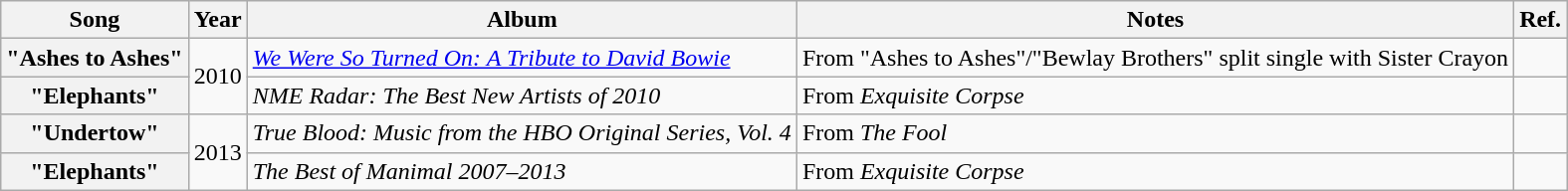<table class="wikitable plainrowheaders" style="text-align:left">
<tr>
<th scope="col">Song</th>
<th scope="col">Year</th>
<th scope="col">Album</th>
<th scope="col">Notes</th>
<th scope="col">Ref.</th>
</tr>
<tr>
<th scope="row">"Ashes to Ashes"</th>
<td rowspan="2">2010</td>
<td><em><a href='#'>We Were So Turned On: A Tribute to David Bowie</a></em></td>
<td>From "Ashes to Ashes"/"Bewlay Brothers" split single with Sister Crayon</td>
<td style="text-align:center"></td>
</tr>
<tr>
<th scope="row">"Elephants"</th>
<td><em>NME Radar: The Best New Artists of 2010</em></td>
<td>From <em>Exquisite Corpse</em></td>
<td style="text-align:center"></td>
</tr>
<tr>
<th scope="row">"Undertow"</th>
<td rowspan="2">2013</td>
<td><em>True Blood: Music from the HBO Original Series, Vol. 4</em></td>
<td>From <em>The Fool</em></td>
<td style="text-align:center"></td>
</tr>
<tr>
<th scope="row">"Elephants"</th>
<td><em>The Best of Manimal 2007–2013</em></td>
<td>From <em>Exquisite Corpse</em></td>
<td style="text-align:center"></td>
</tr>
</table>
